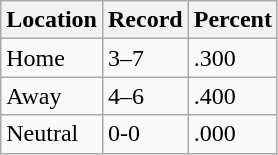<table class="wikitable">
<tr>
<th>Location</th>
<th>Record</th>
<th>Percent</th>
</tr>
<tr>
<td>Home</td>
<td>3–7</td>
<td>.300</td>
</tr>
<tr>
<td>Away</td>
<td>4–6</td>
<td>.400</td>
</tr>
<tr>
<td>Neutral</td>
<td>0-0</td>
<td>.000</td>
</tr>
</table>
